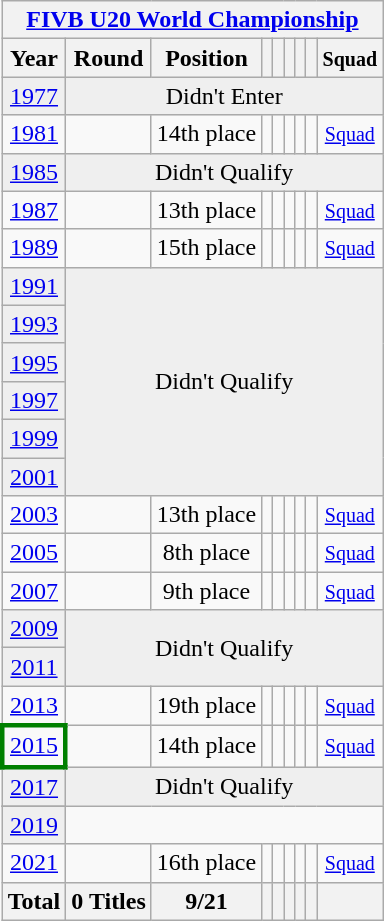<table class="wikitable" style="text-align: center;">
<tr>
<th colspan=9><a href='#'>FIVB U20 World Championship</a></th>
</tr>
<tr>
<th>Year</th>
<th>Round</th>
<th>Position</th>
<th></th>
<th></th>
<th></th>
<th></th>
<th></th>
<th><small>Squad</small></th>
</tr>
<tr bgcolor="efefef">
<td> <a href='#'>1977</a></td>
<td colspan=9>Didn't Enter</td>
</tr>
<tr>
<td> <a href='#'>1981</a></td>
<td></td>
<td>14th place</td>
<td></td>
<td></td>
<td></td>
<td></td>
<td></td>
<td><small><a href='#'>Squad</a></small></td>
</tr>
<tr bgcolor="efefef">
<td> <a href='#'>1985</a></td>
<td colspan=9>Didn't Qualify</td>
</tr>
<tr>
<td> <a href='#'>1987</a></td>
<td></td>
<td>13th place</td>
<td></td>
<td></td>
<td></td>
<td></td>
<td></td>
<td><small><a href='#'>Squad</a></small></td>
</tr>
<tr>
<td> <a href='#'>1989</a></td>
<td></td>
<td>15th place</td>
<td></td>
<td></td>
<td></td>
<td></td>
<td></td>
<td><small><a href='#'>Squad</a></small></td>
</tr>
<tr bgcolor="efefef">
<td> <a href='#'>1991</a></td>
<td colspan=9 rowspan=6>Didn't Qualify</td>
</tr>
<tr bgcolor="efefef">
<td> <a href='#'>1993</a></td>
</tr>
<tr bgcolor="efefef">
<td> <a href='#'>1995</a></td>
</tr>
<tr bgcolor="efefef">
<td> <a href='#'>1997</a></td>
</tr>
<tr bgcolor="efefef">
<td> <a href='#'>1999</a></td>
</tr>
<tr bgcolor="efefef">
<td> <a href='#'>2001</a></td>
</tr>
<tr>
<td> <a href='#'>2003</a></td>
<td></td>
<td>13th place</td>
<td></td>
<td></td>
<td></td>
<td></td>
<td></td>
<td><small><a href='#'>Squad</a></small></td>
</tr>
<tr>
<td> <a href='#'>2005</a></td>
<td></td>
<td>8th place</td>
<td></td>
<td></td>
<td></td>
<td></td>
<td></td>
<td><small><a href='#'>Squad</a></small></td>
</tr>
<tr>
<td> <a href='#'>2007</a></td>
<td></td>
<td>9th place</td>
<td></td>
<td></td>
<td></td>
<td></td>
<td></td>
<td><small><a href='#'>Squad</a></small></td>
</tr>
<tr bgcolor="efefef">
<td> <a href='#'>2009</a></td>
<td colspan=9 rowspan=2>Didn't Qualify</td>
</tr>
<tr bgcolor="efefef">
<td> <a href='#'>2011</a></td>
</tr>
<tr>
<td> <a href='#'>2013</a></td>
<td></td>
<td>19th place</td>
<td></td>
<td></td>
<td></td>
<td></td>
<td></td>
<td><small><a href='#'>Squad</a></small></td>
</tr>
<tr>
<td style="border:3px solid green"> <a href='#'>2015</a></td>
<td></td>
<td>14th place</td>
<td></td>
<td></td>
<td></td>
<td></td>
<td></td>
<td><small><a href='#'>Squad</a></small></td>
</tr>
<tr bgcolor="efefef">
<td> <a href='#'>2017</a></td>
<td colspan=13 rowspan="2">Didn't Qualify</td>
</tr>
<tr>
</tr>
<tr bgcolor="efefef">
<td> <a href='#'>2019</a></td>
</tr>
<tr>
<td>  <a href='#'>2021</a></td>
<td></td>
<td>16th place</td>
<td></td>
<td></td>
<td></td>
<td></td>
<td></td>
<td><small><a href='#'>Squad</a></small></td>
</tr>
<tr>
<th>Total</th>
<th>0 Titles</th>
<th>9/21</th>
<th></th>
<th></th>
<th></th>
<th></th>
<th></th>
<th></th>
</tr>
</table>
